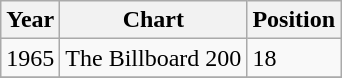<table class="wikitable">
<tr>
<th align="left">Year</th>
<th align="left">Chart</th>
<th align="left">Position</th>
</tr>
<tr>
<td align="left">1965</td>
<td align="left">The Billboard 200</td>
<td align="left">18</td>
</tr>
<tr>
</tr>
</table>
